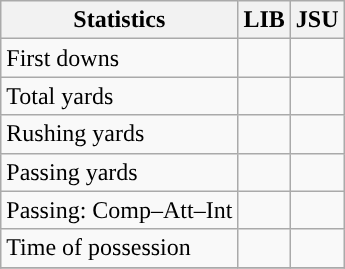<table class="wikitable" style="float: left;">
<tr>
<th>Statistics</th>
<th>LIB</th>
<th>JSU</th>
</tr>
<tr>
<td>First downs</td>
<td></td>
<td></td>
</tr>
<tr>
<td>Total yards</td>
<td></td>
<td></td>
</tr>
<tr>
<td>Rushing yards</td>
<td></td>
<td></td>
</tr>
<tr>
<td>Passing yards</td>
<td></td>
<td></td>
</tr>
<tr>
<td>Passing: Comp–Att–Int</td>
<td></td>
<td></td>
</tr>
<tr>
<td>Time of possession</td>
<td></td>
<td></td>
</tr>
<tr>
</tr>
</table>
